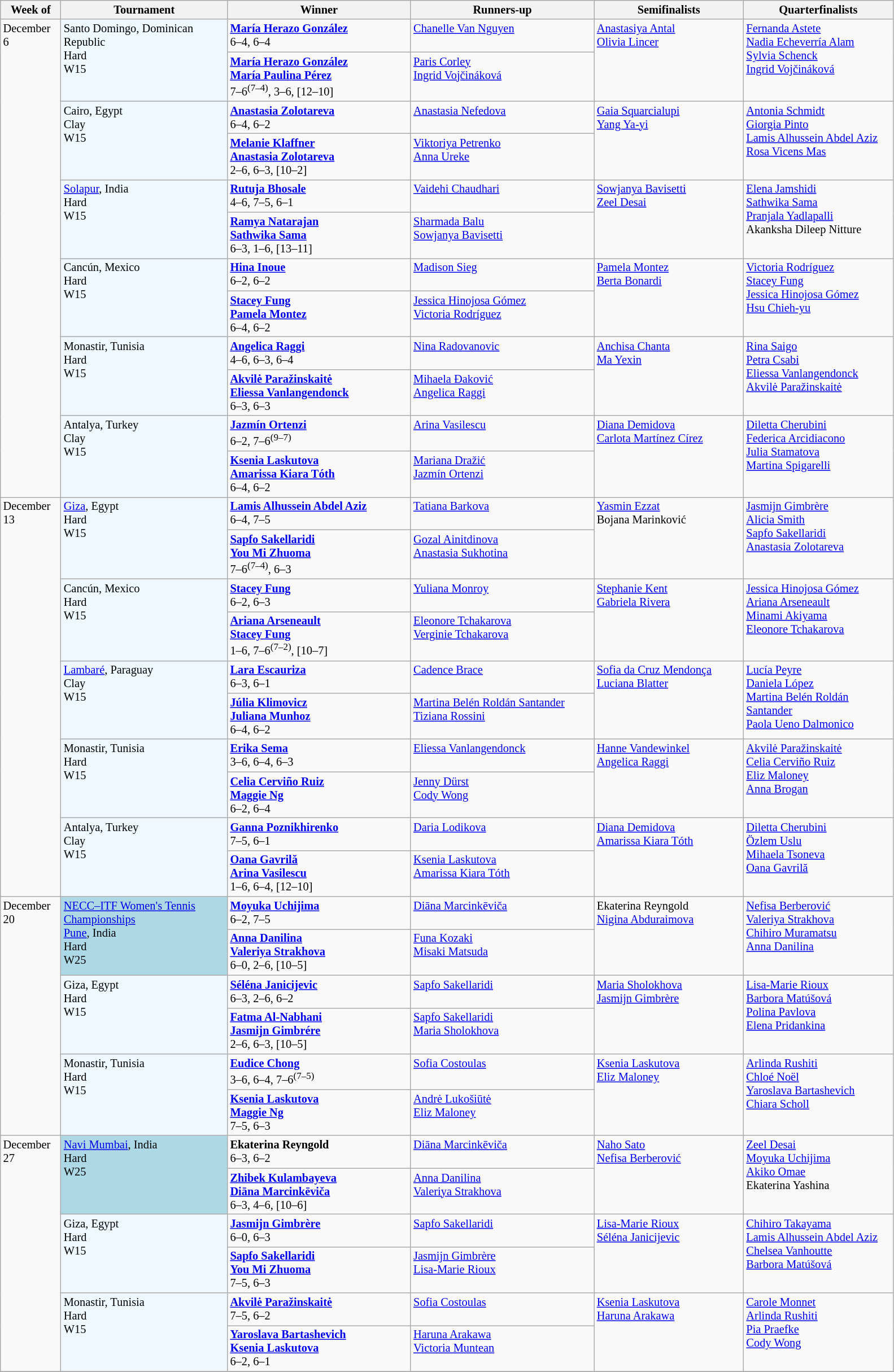<table class="wikitable" style="font-size:85%;">
<tr>
<th width="65">Week of</th>
<th style="width:190px;">Tournament</th>
<th style="width:210px;">Winner</th>
<th style="width:210px;">Runners-up</th>
<th style="width:170px;">Semifinalists</th>
<th style="width:170px;">Quarterfinalists</th>
</tr>
<tr style="vertical-align:top">
<td rowspan=12>December 6</td>
<td rowspan="2" style="background:#f0f8ff;">Santo Domingo, Dominican Republic <br> Hard <br> W15 <br> </td>
<td> <strong><a href='#'>María Herazo González</a></strong> <br> 6–4, 6–4</td>
<td> <a href='#'>Chanelle Van Nguyen</a></td>
<td rowspan=2> <a href='#'>Anastasiya Antal</a> <br>  <a href='#'>Olivia Lincer</a></td>
<td rowspan=2> <a href='#'>Fernanda Astete</a> <br>  <a href='#'>Nadia Echeverría Alam</a> <br>  <a href='#'>Sylvia Schenck</a> <br>  <a href='#'>Ingrid Vojčináková</a></td>
</tr>
<tr style="vertical-align:top">
<td><strong> <a href='#'>María Herazo González</a> <br>  <a href='#'>María Paulina Pérez</a></strong> <br> 7–6<sup>(7–4)</sup>, 3–6, [12–10]</td>
<td> <a href='#'>Paris Corley</a> <br>  <a href='#'>Ingrid Vojčináková</a></td>
</tr>
<tr style="vertical-align:top">
<td rowspan="2" style="background:#f0f8ff;">Cairo, Egypt <br> Clay <br> W15 <br> </td>
<td><strong> <a href='#'>Anastasia Zolotareva</a></strong> <br> 6–4, 6–2</td>
<td> <a href='#'>Anastasia Nefedova</a></td>
<td rowspan=2> <a href='#'>Gaia Squarcialupi</a> <br>  <a href='#'>Yang Ya-yi</a></td>
<td rowspan=2> <a href='#'>Antonia Schmidt</a> <br>  <a href='#'>Giorgia Pinto</a> <br>  <a href='#'>Lamis Alhussein Abdel Aziz</a> <br>  <a href='#'>Rosa Vicens Mas</a></td>
</tr>
<tr style="vertical-align:top">
<td><strong> <a href='#'>Melanie Klaffner</a> <br>  <a href='#'>Anastasia Zolotareva</a></strong> <br> 2–6, 6–3, [10–2]</td>
<td> <a href='#'>Viktoriya Petrenko</a> <br>  <a href='#'>Anna Ureke</a></td>
</tr>
<tr style="vertical-align:top">
<td rowspan="2" style="background:#f0f8ff;"><a href='#'>Solapur</a>, India <br> Hard <br> W15 <br> </td>
<td><strong> <a href='#'>Rutuja Bhosale</a></strong> <br> 4–6, 7–5, 6–1</td>
<td> <a href='#'>Vaidehi Chaudhari</a></td>
<td rowspan=2> <a href='#'>Sowjanya Bavisetti</a> <br>  <a href='#'>Zeel Desai</a></td>
<td rowspan=2> <a href='#'>Elena Jamshidi</a> <br>  <a href='#'>Sathwika Sama</a> <br>  <a href='#'>Pranjala Yadlapalli</a> <br>  Akanksha Dileep Nitture</td>
</tr>
<tr style="vertical-align:top">
<td><strong> <a href='#'>Ramya Natarajan</a> <br>  <a href='#'>Sathwika Sama</a></strong> <br> 6–3, 1–6, [13–11]</td>
<td> <a href='#'>Sharmada Balu</a> <br>  <a href='#'>Sowjanya Bavisetti</a></td>
</tr>
<tr style="vertical-align:top">
<td rowspan="2" style="background:#f0f8ff;">Cancún, Mexico <br> Hard <br> W15 <br> </td>
<td> <strong><a href='#'>Hina Inoue</a></strong> <br> 6–2, 6–2</td>
<td> <a href='#'>Madison Sieg</a></td>
<td rowspan=2> <a href='#'>Pamela Montez</a> <br>  <a href='#'>Berta Bonardi</a></td>
<td rowspan=2> <a href='#'>Victoria Rodríguez</a> <br>  <a href='#'>Stacey Fung</a> <br>  <a href='#'>Jessica Hinojosa Gómez</a> <br>  <a href='#'>Hsu Chieh-yu</a></td>
</tr>
<tr style="vertical-align:top">
<td><strong> <a href='#'>Stacey Fung</a> <br>  <a href='#'>Pamela Montez</a></strong> <br> 6–4, 6–2</td>
<td> <a href='#'>Jessica Hinojosa Gómez</a> <br>  <a href='#'>Victoria Rodríguez</a></td>
</tr>
<tr style="vertical-align:top">
<td rowspan="2" style="background:#f0f8ff;">Monastir, Tunisia <br> Hard <br> W15 <br> </td>
<td><strong> <a href='#'>Angelica Raggi</a></strong> <br> 4–6, 6–3, 6–4</td>
<td> <a href='#'>Nina Radovanovic</a></td>
<td rowspan=2> <a href='#'>Anchisa Chanta</a> <br>  <a href='#'>Ma Yexin</a></td>
<td rowspan=2> <a href='#'>Rina Saigo</a> <br>  <a href='#'>Petra Csabi</a> <br>  <a href='#'>Eliessa Vanlangendonck</a> <br>  <a href='#'>Akvilė Paražinskaitė</a></td>
</tr>
<tr style="vertical-align:top">
<td><strong> <a href='#'>Akvilė Paražinskaitė</a> <br>  <a href='#'>Eliessa Vanlangendonck</a></strong> <br> 6–3, 6–3</td>
<td> <a href='#'>Mihaela Đaković</a> <br>  <a href='#'>Angelica Raggi</a></td>
</tr>
<tr style="vertical-align:top">
<td rowspan="2" style="background:#f0f8ff;">Antalya, Turkey <br> Clay <br> W15 <br> </td>
<td><strong> <a href='#'>Jazmín Ortenzi</a></strong> <br> 6–2, 7–6<sup>(9–7)</sup></td>
<td> <a href='#'>Arina Vasilescu</a></td>
<td rowspan=2> <a href='#'>Diana Demidova</a> <br>  <a href='#'>Carlota Martínez Círez</a></td>
<td rowspan=2> <a href='#'>Diletta Cherubini</a> <br>  <a href='#'>Federica Arcidiacono</a> <br>  <a href='#'>Julia Stamatova</a> <br>  <a href='#'>Martina Spigarelli</a></td>
</tr>
<tr style="vertical-align:top">
<td><strong> <a href='#'>Ksenia Laskutova</a> <br>  <a href='#'>Amarissa Kiara Tóth</a></strong> <br> 6–4, 6–2</td>
<td> <a href='#'>Mariana Dražić</a> <br>  <a href='#'>Jazmín Ortenzi</a></td>
</tr>
<tr style="vertical-align:top">
<td rowspan=10>December 13</td>
<td rowspan="2" style="background:#f0f8ff;"><a href='#'>Giza</a>, Egypt <br> Hard <br> W15 <br> </td>
<td><strong> <a href='#'>Lamis Alhussein Abdel Aziz</a></strong> <br> 6–4, 7–5</td>
<td> <a href='#'>Tatiana Barkova</a></td>
<td rowspan=2> <a href='#'>Yasmin Ezzat</a> <br>  Bojana Marinković</td>
<td rowspan=2> <a href='#'>Jasmijn Gimbrère</a> <br>  <a href='#'>Alicia Smith</a> <br>  <a href='#'>Sapfo Sakellaridi</a> <br>  <a href='#'>Anastasia Zolotareva</a></td>
</tr>
<tr style="vertical-align:top">
<td><strong> <a href='#'>Sapfo Sakellaridi</a> <br>  <a href='#'>You Mi Zhuoma</a></strong> <br> 7–6<sup>(7–4)</sup>, 6–3</td>
<td> <a href='#'>Gozal Ainitdinova</a> <br>  <a href='#'>Anastasia Sukhotina</a></td>
</tr>
<tr style="vertical-align:top">
<td rowspan="2" style="background:#f0f8ff;">Cancún, Mexico <br> Hard <br> W15 <br> </td>
<td><strong> <a href='#'>Stacey Fung</a></strong> <br> 6–2, 6–3</td>
<td> <a href='#'>Yuliana Monroy</a></td>
<td rowspan=2> <a href='#'>Stephanie Kent</a> <br>  <a href='#'>Gabriela Rivera</a></td>
<td rowspan=2> <a href='#'>Jessica Hinojosa Gómez</a> <br>  <a href='#'>Ariana Arseneault</a> <br>  <a href='#'>Minami Akiyama</a> <br>  <a href='#'>Eleonore Tchakarova</a></td>
</tr>
<tr style="vertical-align:top">
<td><strong> <a href='#'>Ariana Arseneault</a> <br>  <a href='#'>Stacey Fung</a></strong> <br> 1–6, 7–6<sup>(7–2)</sup>, [10–7]</td>
<td> <a href='#'>Eleonore Tchakarova</a> <br>  <a href='#'>Verginie Tchakarova</a></td>
</tr>
<tr style="vertical-align:top">
<td rowspan="2" style="background:#f0f8ff;"><a href='#'>Lambaré</a>, Paraguay <br> Clay <br> W15 <br> </td>
<td><strong> <a href='#'>Lara Escauriza</a></strong> <br> 6–3, 6–1</td>
<td> <a href='#'>Cadence Brace</a></td>
<td rowspan=2> <a href='#'>Sofia da Cruz Mendonça</a> <br>  <a href='#'>Luciana Blatter</a></td>
<td rowspan=2> <a href='#'>Lucía Peyre</a> <br> <a href='#'>Daniela López</a><br> <a href='#'>Martina Belén Roldán Santander</a><br> <a href='#'>Paola Ueno Dalmonico</a></td>
</tr>
<tr style="vertical-align:top">
<td><strong> <a href='#'>Júlia Klimovicz</a> <br>  <a href='#'>Juliana Munhoz</a></strong> <br> 6–4, 6–2</td>
<td> <a href='#'>Martina Belén Roldán Santander</a> <br>  <a href='#'>Tiziana Rossini</a></td>
</tr>
<tr style="vertical-align:top">
<td rowspan="2" style="background:#f0f8ff;">Monastir, Tunisia <br> Hard <br> W15 <br> </td>
<td><strong> <a href='#'>Erika Sema</a></strong> <br> 3–6, 6–4, 6–3</td>
<td> <a href='#'>Eliessa Vanlangendonck</a></td>
<td rowspan=2> <a href='#'>Hanne Vandewinkel</a> <br>  <a href='#'>Angelica Raggi</a></td>
<td rowspan=2> <a href='#'>Akvilė Paražinskaitė</a> <br>  <a href='#'>Celia Cerviño Ruiz</a> <br>  <a href='#'>Eliz Maloney</a> <br>  <a href='#'>Anna Brogan</a></td>
</tr>
<tr style="vertical-align:top">
<td><strong> <a href='#'>Celia Cerviño Ruiz</a> <br>  <a href='#'>Maggie Ng</a></strong> <br> 6–2, 6–4</td>
<td> <a href='#'>Jenny Dürst</a> <br>  <a href='#'>Cody Wong</a></td>
</tr>
<tr style="vertical-align:top">
<td rowspan="2" style="background:#f0f8ff;">Antalya, Turkey <br> Clay <br> W15 <br> </td>
<td><strong> <a href='#'>Ganna Poznikhirenko</a></strong> <br> 7–5, 6–1</td>
<td> <a href='#'>Daria Lodikova</a></td>
<td rowspan=2> <a href='#'>Diana Demidova</a> <br>  <a href='#'>Amarissa Kiara Tóth</a></td>
<td rowspan=2> <a href='#'>Diletta Cherubini</a> <br>  <a href='#'>Özlem Uslu</a> <br>  <a href='#'>Mihaela Tsoneva</a> <br>  <a href='#'>Oana Gavrilă</a></td>
</tr>
<tr style="vertical-align:top">
<td><strong> <a href='#'>Oana Gavrilă</a> <br>  <a href='#'>Arina Vasilescu</a></strong> <br> 1–6, 6–4, [12–10]</td>
<td> <a href='#'>Ksenia Laskutova</a> <br>  <a href='#'>Amarissa Kiara Tóth</a></td>
</tr>
<tr style="vertical-align:top">
<td rowspan=6>December 20</td>
<td rowspan="2" style="background:lightblue;"><a href='#'>NECC–ITF Women's Tennis Championships</a> <br> <a href='#'>Pune</a>, India <br> Hard <br> W25 <br> </td>
<td><strong> <a href='#'>Moyuka Uchijima</a></strong> <br> 6–2, 7–5</td>
<td> <a href='#'>Diāna Marcinkēviča</a></td>
<td rowspan=2> Ekaterina Reyngold <br>  <a href='#'>Nigina Abduraimova</a></td>
<td rowspan=2> <a href='#'>Nefisa Berberović</a> <br>  <a href='#'>Valeriya Strakhova</a> <br>  <a href='#'>Chihiro Muramatsu</a> <br>  <a href='#'>Anna Danilina</a></td>
</tr>
<tr style="vertical-align:top">
<td><strong> <a href='#'>Anna Danilina</a> <br>  <a href='#'>Valeriya Strakhova</a></strong> <br> 6–0, 2–6, [10–5]</td>
<td> <a href='#'>Funa Kozaki</a> <br>  <a href='#'>Misaki Matsuda</a></td>
</tr>
<tr style="vertical-align:top">
<td rowspan="2" style="background:#f0f8ff;">Giza, Egypt <br> Hard <br> W15 <br> </td>
<td><strong> <a href='#'>Séléna Janicijevic</a></strong> <br> 6–3, 2–6, 6–2</td>
<td> <a href='#'>Sapfo Sakellaridi</a></td>
<td rowspan=2> <a href='#'>Maria Sholokhova</a> <br>  <a href='#'>Jasmijn Gimbrère</a></td>
<td rowspan=2> <a href='#'>Lisa-Marie Rioux</a> <br>  <a href='#'>Barbora Matúšová</a> <br>  <a href='#'>Polina Pavlova</a> <br>  <a href='#'>Elena Pridankina</a></td>
</tr>
<tr style="vertical-align:top">
<td><strong> <a href='#'>Fatma Al-Nabhani</a> <br>  <a href='#'>Jasmijn Gimbrére</a></strong> <br> 2–6, 6–3, [10–5]</td>
<td> <a href='#'>Sapfo Sakellaridi</a> <br>  <a href='#'>Maria Sholokhova</a></td>
</tr>
<tr style="vertical-align:top">
<td rowspan="2" style="background:#f0f8ff;">Monastir, Tunisia <br> Hard <br> W15 <br> </td>
<td><strong> <a href='#'>Eudice Chong</a></strong> <br> 3–6, 6–4, 7–6<sup>(7–5)</sup></td>
<td> <a href='#'>Sofia Costoulas</a></td>
<td rowspan=2> <a href='#'>Ksenia Laskutova</a> <br>  <a href='#'>Eliz Maloney</a></td>
<td rowspan=2> <a href='#'>Arlinda Rushiti</a> <br>  <a href='#'>Chloé Noël</a> <br>  <a href='#'>Yaroslava Bartashevich</a> <br>  <a href='#'>Chiara Scholl</a></td>
</tr>
<tr style="vertical-align:top">
<td><strong> <a href='#'>Ksenia Laskutova</a> <br>  <a href='#'>Maggie Ng</a></strong> <br> 7–5, 6–3</td>
<td> <a href='#'>Andrė Lukošiūtė</a> <br>  <a href='#'>Eliz Maloney</a></td>
</tr>
<tr style="vertical-align:top">
<td rowspan=6>December 27</td>
<td rowspan="2" style="background:lightblue;"><a href='#'>Navi Mumbai</a>, India <br> Hard <br> W25 <br> </td>
<td><strong> Ekaterina Reyngold</strong> <br> 6–3, 6–2</td>
<td> <a href='#'>Diāna Marcinkēviča</a></td>
<td rowspan=2> <a href='#'>Naho Sato</a> <br>  <a href='#'>Nefisa Berberović</a></td>
<td rowspan=2> <a href='#'>Zeel Desai</a> <br>  <a href='#'>Moyuka Uchijima</a> <br>  <a href='#'>Akiko Omae</a> <br>  Ekaterina Yashina</td>
</tr>
<tr style="vertical-align:top">
<td><strong> <a href='#'>Zhibek Kulambayeva</a> <br>  <a href='#'>Diāna Marcinkēviča</a></strong> <br> 6–3, 4–6, [10–6]</td>
<td> <a href='#'>Anna Danilina</a> <br>  <a href='#'>Valeriya Strakhova</a></td>
</tr>
<tr style="vertical-align:top">
<td rowspan="2" style="background:#f0f8ff;">Giza, Egypt <br> Hard <br> W15 <br> </td>
<td><strong> <a href='#'>Jasmijn Gimbrère</a></strong> <br> 6–0, 6–3</td>
<td> <a href='#'>Sapfo Sakellaridi</a></td>
<td rowspan=2> <a href='#'>Lisa-Marie Rioux</a> <br>  <a href='#'>Séléna Janicijevic</a></td>
<td rowspan=2> <a href='#'>Chihiro Takayama</a> <br>  <a href='#'>Lamis Alhussein Abdel Aziz</a> <br>  <a href='#'>Chelsea Vanhoutte</a> <br>  <a href='#'>Barbora Matúšová</a></td>
</tr>
<tr style="vertical-align:top">
<td><strong> <a href='#'>Sapfo Sakellaridi</a> <br>  <a href='#'>You Mi Zhuoma</a></strong> <br> 7–5, 6–3</td>
<td> <a href='#'>Jasmijn Gimbrère</a> <br>  <a href='#'>Lisa-Marie Rioux</a></td>
</tr>
<tr style="vertical-align:top">
<td rowspan="2" style="background:#f0f8ff;">Monastir, Tunisia <br> Hard <br> W15 <br> </td>
<td><strong> <a href='#'>Akvilė Paražinskaitė</a></strong> <br> 7–5, 6–2</td>
<td> <a href='#'>Sofia Costoulas</a></td>
<td rowspan=2> <a href='#'>Ksenia Laskutova</a> <br>  <a href='#'>Haruna Arakawa</a></td>
<td rowspan=2> <a href='#'>Carole Monnet</a> <br>  <a href='#'>Arlinda Rushiti</a> <br>  <a href='#'>Pia Praefke</a> <br>  <a href='#'>Cody Wong</a></td>
</tr>
<tr style="vertical-align:top">
<td><strong> <a href='#'>Yaroslava Bartashevich</a> <br>  <a href='#'>Ksenia Laskutova</a></strong> <br> 6–2, 6–1</td>
<td> <a href='#'>Haruna Arakawa</a> <br>  <a href='#'>Victoria Muntean</a></td>
</tr>
<tr style="vertical-align:top">
</tr>
</table>
